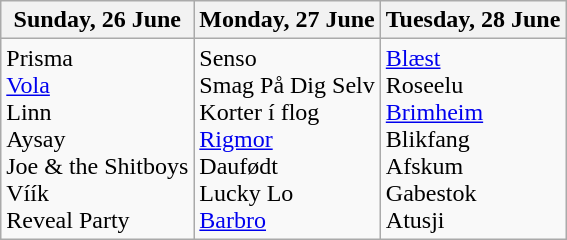<table class="wikitable">
<tr>
<th>Sunday, 26 June</th>
<th>Monday, 27 June</th>
<th>Tuesday, 28 June</th>
</tr>
<tr valign="top">
<td>Prisma<br><a href='#'>Vola</a><br>Linn<br>Aysay<br>Joe & the Shitboys<br>Víík<br>Reveal Party</td>
<td>Senso<br>Smag På Dig Selv<br>Korter í flog<br><a href='#'>Rigmor</a><br>Daufødt<br>Lucky Lo<br><a href='#'>Barbro</a></td>
<td><a href='#'>Blæst</a><br>Roseelu<br><a href='#'>Brimheim</a><br>Blikfang<br>Afskum<br>Gabestok<br>Atusji</td>
</tr>
</table>
